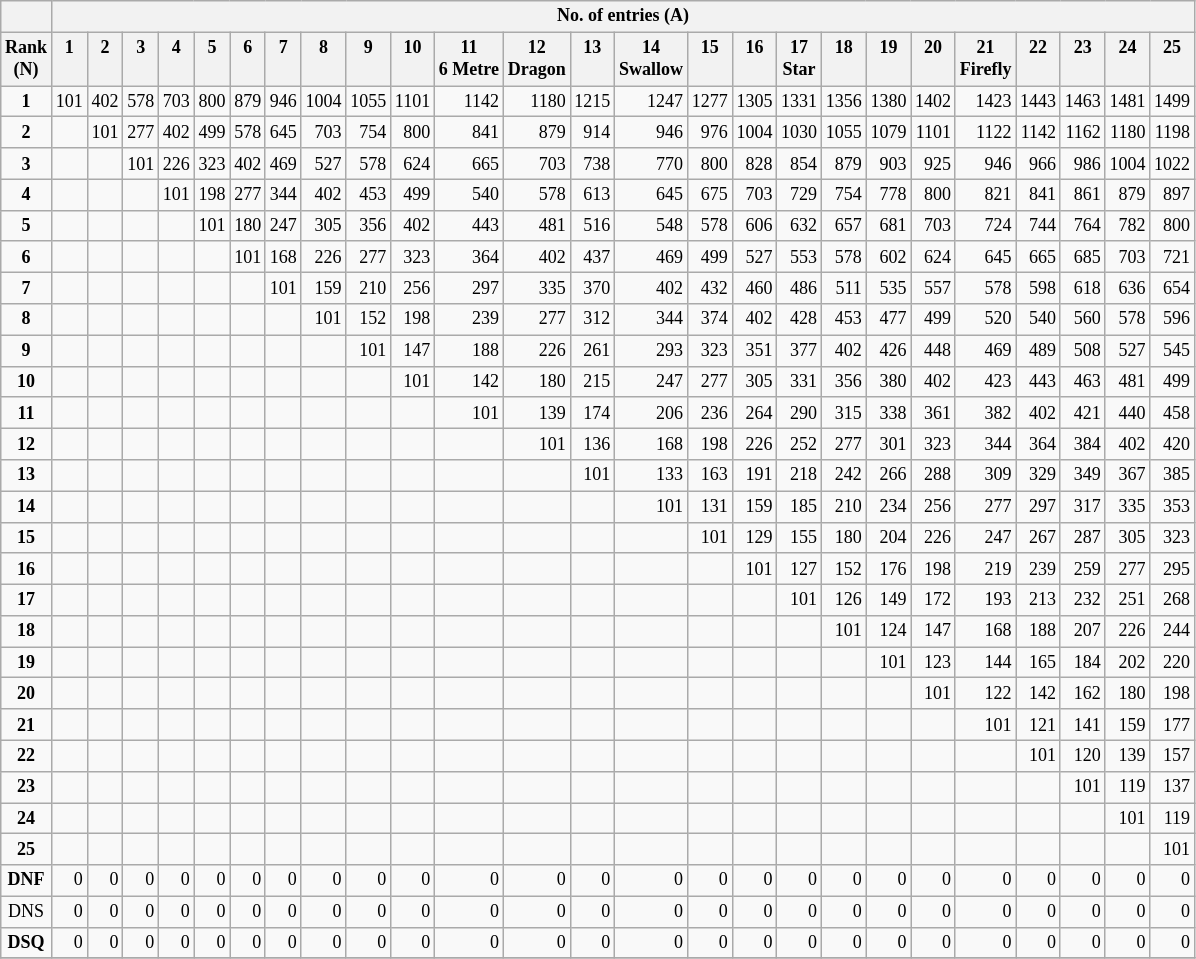<table class="wikitable" style="text-align:right; font-size:75%">
<tr>
<th align=center></th>
<th colspan=25>No. of entries (A)</th>
</tr>
<tr style="vertical-align:top;">
<th align=center>Rank<br>(N)</th>
<th>1</th>
<th>2</th>
<th>3</th>
<th>4</th>
<th>5</th>
<th>6</th>
<th>7</th>
<th>8</th>
<th>9</th>
<th>10</th>
<th>11<br>6 Metre</th>
<th>12<br>Dragon</th>
<th>13</th>
<th>14<br>Swallow</th>
<th>15</th>
<th>16</th>
<th>17<br>Star</th>
<th>18</th>
<th>19</th>
<th>20</th>
<th>21<br>Firefly</th>
<th>22</th>
<th>23</th>
<th>24</th>
<th>25</th>
</tr>
<tr>
<td align=center><strong> 1</strong></td>
<td>101</td>
<td>402</td>
<td>578</td>
<td>703</td>
<td>800</td>
<td>879</td>
<td>946</td>
<td>1004</td>
<td>1055</td>
<td>1101</td>
<td>1142</td>
<td>1180</td>
<td>1215</td>
<td>1247</td>
<td>1277</td>
<td>1305</td>
<td>1331</td>
<td>1356</td>
<td>1380</td>
<td>1402</td>
<td>1423</td>
<td>1443</td>
<td>1463</td>
<td>1481</td>
<td>1499</td>
</tr>
<tr>
<td align=center><strong> 2</strong></td>
<td></td>
<td>101</td>
<td>277</td>
<td>402</td>
<td>499</td>
<td>578</td>
<td>645</td>
<td>703</td>
<td>754</td>
<td>800</td>
<td>841</td>
<td>879</td>
<td>914</td>
<td>946</td>
<td>976</td>
<td>1004</td>
<td>1030</td>
<td>1055</td>
<td>1079</td>
<td>1101</td>
<td>1122</td>
<td>1142</td>
<td>1162</td>
<td>1180</td>
<td>1198</td>
</tr>
<tr>
<td align=center><strong> 3</strong></td>
<td></td>
<td></td>
<td>101</td>
<td>226</td>
<td>323</td>
<td>402</td>
<td>469</td>
<td>527</td>
<td>578</td>
<td>624</td>
<td>665</td>
<td>703</td>
<td>738</td>
<td>770</td>
<td>800</td>
<td>828</td>
<td>854</td>
<td>879</td>
<td>903</td>
<td>925</td>
<td>946</td>
<td>966</td>
<td>986</td>
<td>1004</td>
<td>1022</td>
</tr>
<tr>
<td align=center><strong> 4</strong></td>
<td></td>
<td></td>
<td></td>
<td>101</td>
<td>198</td>
<td>277</td>
<td>344</td>
<td>402</td>
<td>453</td>
<td>499</td>
<td>540</td>
<td>578</td>
<td>613</td>
<td>645</td>
<td>675</td>
<td>703</td>
<td>729</td>
<td>754</td>
<td>778</td>
<td>800</td>
<td>821</td>
<td>841</td>
<td>861</td>
<td>879</td>
<td>897</td>
</tr>
<tr>
<td align=center><strong> 5</strong></td>
<td></td>
<td></td>
<td></td>
<td></td>
<td>101</td>
<td>180</td>
<td>247</td>
<td>305</td>
<td>356</td>
<td>402</td>
<td>443</td>
<td>481</td>
<td>516</td>
<td>548</td>
<td>578</td>
<td>606</td>
<td>632</td>
<td>657</td>
<td>681</td>
<td>703</td>
<td>724</td>
<td>744</td>
<td>764</td>
<td>782</td>
<td>800</td>
</tr>
<tr>
<td align=center><strong> 6</strong></td>
<td></td>
<td></td>
<td></td>
<td></td>
<td></td>
<td>101</td>
<td>168</td>
<td>226</td>
<td>277</td>
<td>323</td>
<td>364</td>
<td>402</td>
<td>437</td>
<td>469</td>
<td>499</td>
<td>527</td>
<td>553</td>
<td>578</td>
<td>602</td>
<td>624</td>
<td>645</td>
<td>665</td>
<td>685</td>
<td>703</td>
<td>721</td>
</tr>
<tr>
<td align=center><strong> 7</strong></td>
<td></td>
<td></td>
<td></td>
<td></td>
<td></td>
<td></td>
<td>101</td>
<td>159</td>
<td>210</td>
<td>256</td>
<td>297</td>
<td>335</td>
<td>370</td>
<td>402</td>
<td>432</td>
<td>460</td>
<td>486</td>
<td>511</td>
<td>535</td>
<td>557</td>
<td>578</td>
<td>598</td>
<td>618</td>
<td>636</td>
<td>654</td>
</tr>
<tr>
<td align=center><strong> 8</strong></td>
<td></td>
<td></td>
<td></td>
<td></td>
<td></td>
<td></td>
<td></td>
<td>101</td>
<td>152</td>
<td>198</td>
<td>239</td>
<td>277</td>
<td>312</td>
<td>344</td>
<td>374</td>
<td>402</td>
<td>428</td>
<td>453</td>
<td>477</td>
<td>499</td>
<td>520</td>
<td>540</td>
<td>560</td>
<td>578</td>
<td>596</td>
</tr>
<tr>
<td align=center><strong> 9</strong></td>
<td></td>
<td></td>
<td></td>
<td></td>
<td></td>
<td></td>
<td></td>
<td></td>
<td>101</td>
<td>147</td>
<td>188</td>
<td>226</td>
<td>261</td>
<td>293</td>
<td>323</td>
<td>351</td>
<td>377</td>
<td>402</td>
<td>426</td>
<td>448</td>
<td>469</td>
<td>489</td>
<td>508</td>
<td>527</td>
<td>545</td>
</tr>
<tr>
<td align=center><strong>10</strong></td>
<td></td>
<td></td>
<td></td>
<td></td>
<td></td>
<td></td>
<td></td>
<td></td>
<td></td>
<td>101</td>
<td>142</td>
<td>180</td>
<td>215</td>
<td>247</td>
<td>277</td>
<td>305</td>
<td>331</td>
<td>356</td>
<td>380</td>
<td>402</td>
<td>423</td>
<td>443</td>
<td>463</td>
<td>481</td>
<td>499</td>
</tr>
<tr>
<td align=center><strong>11</strong></td>
<td></td>
<td></td>
<td></td>
<td></td>
<td></td>
<td></td>
<td></td>
<td></td>
<td></td>
<td></td>
<td>101</td>
<td>139</td>
<td>174</td>
<td>206</td>
<td>236</td>
<td>264</td>
<td>290</td>
<td>315</td>
<td>338</td>
<td>361</td>
<td>382</td>
<td>402</td>
<td>421</td>
<td>440</td>
<td>458</td>
</tr>
<tr>
<td align=center><strong>12</strong></td>
<td></td>
<td></td>
<td></td>
<td></td>
<td></td>
<td></td>
<td></td>
<td></td>
<td></td>
<td></td>
<td></td>
<td>101</td>
<td>136</td>
<td>168</td>
<td>198</td>
<td>226</td>
<td>252</td>
<td>277</td>
<td>301</td>
<td>323</td>
<td>344</td>
<td>364</td>
<td>384</td>
<td>402</td>
<td>420</td>
</tr>
<tr>
<td align=center><strong>13</strong></td>
<td></td>
<td></td>
<td></td>
<td></td>
<td></td>
<td></td>
<td></td>
<td></td>
<td></td>
<td></td>
<td></td>
<td></td>
<td>101</td>
<td>133</td>
<td>163</td>
<td>191</td>
<td>218</td>
<td>242</td>
<td>266</td>
<td>288</td>
<td>309</td>
<td>329</td>
<td>349</td>
<td>367</td>
<td>385</td>
</tr>
<tr>
<td align=center><strong>14</strong></td>
<td></td>
<td></td>
<td></td>
<td></td>
<td></td>
<td></td>
<td></td>
<td></td>
<td></td>
<td></td>
<td></td>
<td></td>
<td></td>
<td>101</td>
<td>131</td>
<td>159</td>
<td>185</td>
<td>210</td>
<td>234</td>
<td>256</td>
<td>277</td>
<td>297</td>
<td>317</td>
<td>335</td>
<td>353</td>
</tr>
<tr>
<td align=center><strong>15</strong></td>
<td></td>
<td></td>
<td></td>
<td></td>
<td></td>
<td></td>
<td></td>
<td></td>
<td></td>
<td></td>
<td></td>
<td></td>
<td></td>
<td></td>
<td>101</td>
<td>129</td>
<td>155</td>
<td>180</td>
<td>204</td>
<td>226</td>
<td>247</td>
<td>267</td>
<td>287</td>
<td>305</td>
<td>323</td>
</tr>
<tr>
<td align=center><strong>16</strong></td>
<td></td>
<td></td>
<td></td>
<td></td>
<td></td>
<td></td>
<td></td>
<td></td>
<td></td>
<td></td>
<td></td>
<td></td>
<td></td>
<td></td>
<td></td>
<td>101</td>
<td>127</td>
<td>152</td>
<td>176</td>
<td>198</td>
<td>219</td>
<td>239</td>
<td>259</td>
<td>277</td>
<td>295</td>
</tr>
<tr>
<td align=center><strong>17</strong></td>
<td></td>
<td></td>
<td></td>
<td></td>
<td></td>
<td></td>
<td></td>
<td></td>
<td></td>
<td></td>
<td></td>
<td></td>
<td></td>
<td></td>
<td></td>
<td></td>
<td>101</td>
<td>126</td>
<td>149</td>
<td>172</td>
<td>193</td>
<td>213</td>
<td>232</td>
<td>251</td>
<td>268</td>
</tr>
<tr>
<td align=center><strong>18</strong></td>
<td></td>
<td></td>
<td></td>
<td></td>
<td></td>
<td></td>
<td></td>
<td></td>
<td></td>
<td></td>
<td></td>
<td></td>
<td></td>
<td></td>
<td></td>
<td></td>
<td></td>
<td>101</td>
<td>124</td>
<td>147</td>
<td>168</td>
<td>188</td>
<td>207</td>
<td>226</td>
<td>244</td>
</tr>
<tr>
<td align=center><strong>19</strong></td>
<td></td>
<td></td>
<td></td>
<td></td>
<td></td>
<td></td>
<td></td>
<td></td>
<td></td>
<td></td>
<td></td>
<td></td>
<td></td>
<td></td>
<td></td>
<td></td>
<td></td>
<td></td>
<td>101</td>
<td>123</td>
<td>144</td>
<td>165</td>
<td>184</td>
<td>202</td>
<td>220</td>
</tr>
<tr>
<td align=center><strong>20</strong></td>
<td></td>
<td></td>
<td></td>
<td></td>
<td></td>
<td></td>
<td></td>
<td></td>
<td></td>
<td></td>
<td></td>
<td></td>
<td></td>
<td></td>
<td></td>
<td></td>
<td></td>
<td></td>
<td></td>
<td>101</td>
<td>122</td>
<td>142</td>
<td>162</td>
<td>180</td>
<td>198</td>
</tr>
<tr>
<td align=center><strong>21</strong></td>
<td></td>
<td></td>
<td></td>
<td></td>
<td></td>
<td></td>
<td></td>
<td></td>
<td></td>
<td></td>
<td></td>
<td></td>
<td></td>
<td></td>
<td></td>
<td></td>
<td></td>
<td></td>
<td></td>
<td></td>
<td>101</td>
<td>121</td>
<td>141</td>
<td>159</td>
<td>177</td>
</tr>
<tr>
<td align=center><strong>22</strong></td>
<td></td>
<td></td>
<td></td>
<td></td>
<td></td>
<td></td>
<td></td>
<td></td>
<td></td>
<td></td>
<td></td>
<td></td>
<td></td>
<td></td>
<td></td>
<td></td>
<td></td>
<td></td>
<td></td>
<td></td>
<td></td>
<td>101</td>
<td>120</td>
<td>139</td>
<td>157</td>
</tr>
<tr>
<td align=center><strong>23</strong></td>
<td></td>
<td></td>
<td></td>
<td></td>
<td></td>
<td></td>
<td></td>
<td></td>
<td></td>
<td></td>
<td></td>
<td></td>
<td></td>
<td></td>
<td></td>
<td></td>
<td></td>
<td></td>
<td></td>
<td></td>
<td></td>
<td></td>
<td>101</td>
<td>119</td>
<td>137</td>
</tr>
<tr>
<td align=center><strong>24</strong></td>
<td></td>
<td></td>
<td></td>
<td></td>
<td></td>
<td></td>
<td></td>
<td></td>
<td></td>
<td></td>
<td></td>
<td></td>
<td></td>
<td></td>
<td></td>
<td></td>
<td></td>
<td></td>
<td></td>
<td></td>
<td></td>
<td></td>
<td></td>
<td>101</td>
<td>119</td>
</tr>
<tr>
<td align=center><strong>25</strong></td>
<td></td>
<td></td>
<td></td>
<td></td>
<td></td>
<td></td>
<td></td>
<td></td>
<td></td>
<td></td>
<td></td>
<td></td>
<td></td>
<td></td>
<td></td>
<td></td>
<td></td>
<td></td>
<td></td>
<td></td>
<td></td>
<td></td>
<td></td>
<td></td>
<td>101</td>
</tr>
<tr>
<td align=center><strong>DNF<em></td>
<td>0</td>
<td>0</td>
<td>0</td>
<td>0</td>
<td>0</td>
<td>0</td>
<td>0</td>
<td>0</td>
<td>0</td>
<td>0</td>
<td>0</td>
<td>0</td>
<td>0</td>
<td>0</td>
<td>0</td>
<td>0</td>
<td>0</td>
<td>0</td>
<td>0</td>
<td>0</td>
<td>0</td>
<td>0</td>
<td>0</td>
<td>0</td>
<td>0</td>
</tr>
<tr>
<td align=center></strong>DNS</em></td>
<td>0</td>
<td>0</td>
<td>0</td>
<td>0</td>
<td>0</td>
<td>0</td>
<td>0</td>
<td>0</td>
<td>0</td>
<td>0</td>
<td>0</td>
<td>0</td>
<td>0</td>
<td>0</td>
<td>0</td>
<td>0</td>
<td>0</td>
<td>0</td>
<td>0</td>
<td>0</td>
<td>0</td>
<td>0</td>
<td>0</td>
<td>0</td>
<td>0</td>
</tr>
<tr>
<td align=center><strong>DSQ<em></td>
<td>0</td>
<td>0</td>
<td>0</td>
<td>0</td>
<td>0</td>
<td>0</td>
<td>0</td>
<td>0</td>
<td>0</td>
<td>0</td>
<td>0</td>
<td>0</td>
<td>0</td>
<td>0</td>
<td>0</td>
<td>0</td>
<td>0</td>
<td>0</td>
<td>0</td>
<td>0</td>
<td>0</td>
<td>0</td>
<td>0</td>
<td>0</td>
<td>0</td>
</tr>
<tr>
</tr>
</table>
